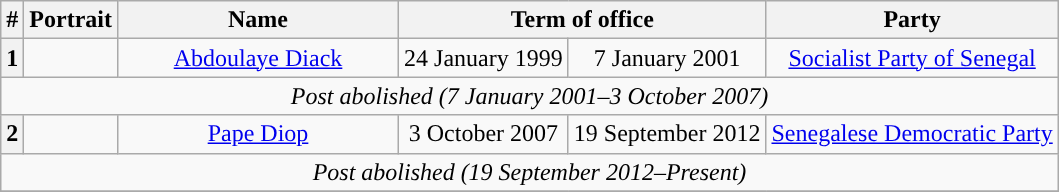<table class="wikitable" style="text-align:center">
<tr ->
<th>#</th>
<th>Portrait</th>
<th width=180>Name</th>
<th colspan=2>Term of office</th>
<th>Party</th>
</tr>
<tr ->
<th style="background:">1</th>
<td></td>
<td><a href='#'>Abdoulaye Diack</a></td>
<td>24 January 1999</td>
<td>7 January 2001</td>
<td><a href='#'>Socialist Party of Senegal</a></td>
</tr>
<tr ->
<td colspan="6" align=center><em>Post abolished (7 January 2001–3 October 2007)</em></td>
</tr>
<tr ->
<th style="background:">2</th>
<td></td>
<td><a href='#'>Pape Diop</a></td>
<td>3 October 2007</td>
<td>19 September 2012</td>
<td><a href='#'>Senegalese Democratic Party</a></td>
</tr>
<tr ->
<td colspan="6" align=center><em>Post abolished (19 September 2012–Present)</em></td>
</tr>
<tr ->
</tr>
</table>
